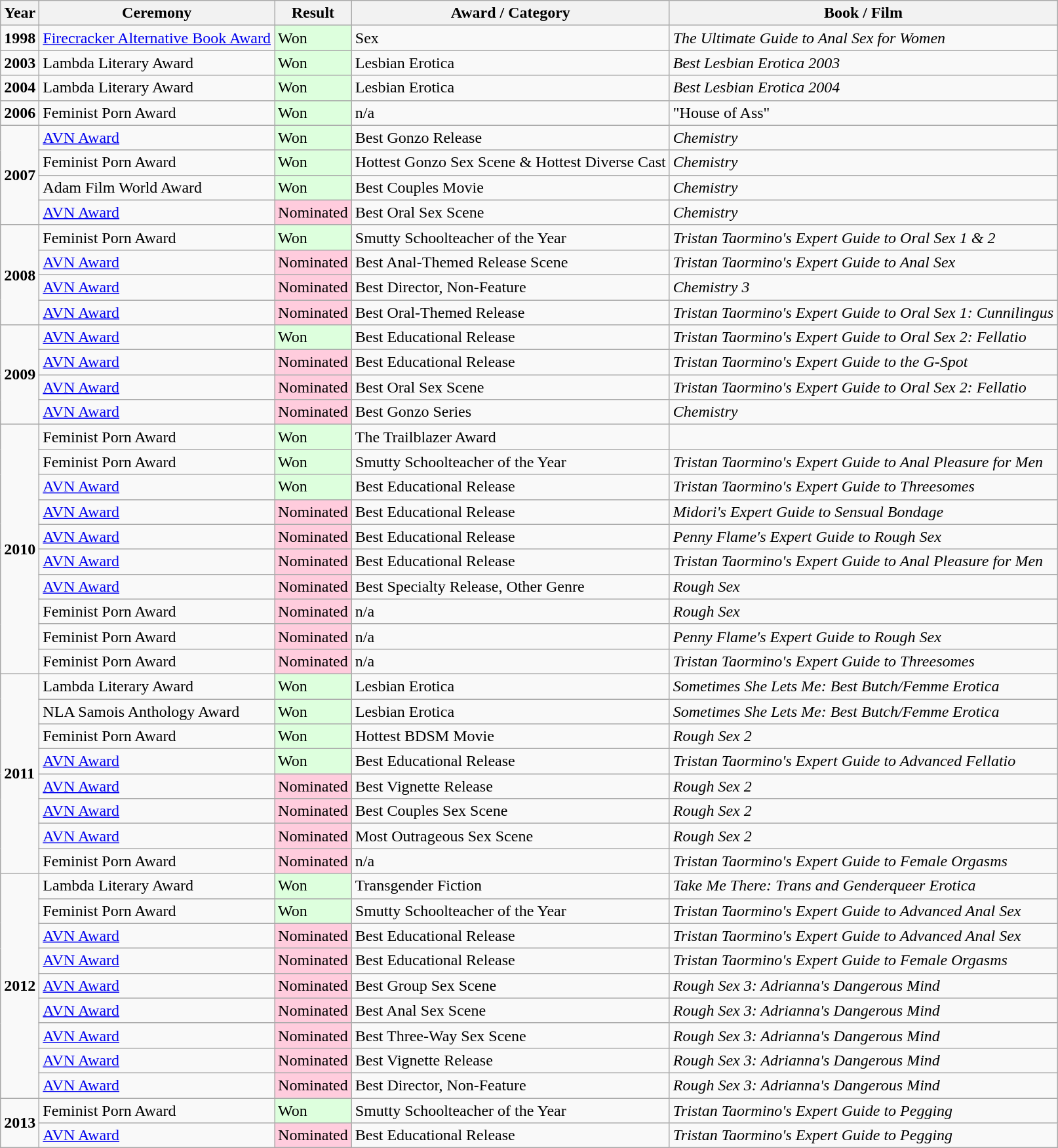<table class="wikitable">
<tr>
<th>Year</th>
<th>Ceremony</th>
<th>Result</th>
<th>Award / Category</th>
<th>Book / Film</th>
</tr>
<tr>
<td><strong>1998</strong></td>
<td><a href='#'>Firecracker Alternative Book Award</a></td>
<td style="background:#dfd;">Won</td>
<td>Sex</td>
<td><em>The Ultimate Guide to Anal Sex for Women</em></td>
</tr>
<tr>
<td><strong>2003</strong></td>
<td>Lambda Literary Award</td>
<td style="background:#dfd;">Won</td>
<td>Lesbian Erotica</td>
<td><em>Best Lesbian Erotica 2003</em></td>
</tr>
<tr>
<td><strong>2004</strong></td>
<td>Lambda Literary Award</td>
<td style="background:#dfd;">Won</td>
<td>Lesbian Erotica</td>
<td><em>Best Lesbian Erotica 2004</em></td>
</tr>
<tr>
<td><strong>2006</strong></td>
<td>Feminist Porn Award</td>
<td style="background:#dfd;">Won</td>
<td>n/a</td>
<td>"House of Ass"</td>
</tr>
<tr>
<td rowspan="4"><strong>2007</strong></td>
<td><a href='#'>AVN Award</a></td>
<td style="background:#dfd;">Won</td>
<td>Best Gonzo Release</td>
<td><em>Chemistry</em></td>
</tr>
<tr>
<td>Feminist Porn Award</td>
<td style="background:#dfd;">Won</td>
<td>Hottest Gonzo Sex Scene & Hottest Diverse Cast</td>
<td><em>Chemistry</em></td>
</tr>
<tr>
<td>Adam Film World Award</td>
<td style="background:#dfd;">Won</td>
<td>Best Couples Movie</td>
<td><em>Chemistry</em></td>
</tr>
<tr>
<td><a href='#'>AVN Award</a></td>
<td style="background:#fcd;">Nominated</td>
<td>Best Oral Sex Scene</td>
<td><em>Chemistry</em></td>
</tr>
<tr>
<td rowspan="4"><strong>2008</strong></td>
<td>Feminist Porn Award</td>
<td style="background:#dfd;">Won</td>
<td>Smutty Schoolteacher of the Year</td>
<td><em>Tristan Taormino's Expert Guide to Oral Sex 1 & 2</em></td>
</tr>
<tr>
<td><a href='#'>AVN Award</a></td>
<td style="background:#fcd;">Nominated</td>
<td>Best Anal-Themed Release Scene</td>
<td><em>Tristan Taormino's Expert Guide to Anal Sex</em></td>
</tr>
<tr>
<td><a href='#'>AVN Award</a></td>
<td style="background:#fcd;">Nominated</td>
<td>Best Director, Non-Feature</td>
<td><em>Chemistry 3</em></td>
</tr>
<tr>
<td><a href='#'>AVN Award</a></td>
<td style="background:#fcd;">Nominated</td>
<td>Best Oral-Themed Release</td>
<td><em>Tristan Taormino's Expert Guide to Oral Sex 1: Cunnilingus</em></td>
</tr>
<tr>
<td rowspan="4"><strong>2009</strong></td>
<td><a href='#'>AVN Award</a></td>
<td style="background:#dfd;">Won</td>
<td>Best Educational Release</td>
<td><em>Tristan Taormino's Expert Guide to Oral Sex 2: Fellatio</em></td>
</tr>
<tr>
<td><a href='#'>AVN Award</a></td>
<td style="background:#fcd;">Nominated</td>
<td>Best Educational Release</td>
<td><em>Tristan Taormino's Expert Guide to the G-Spot</em></td>
</tr>
<tr>
<td><a href='#'>AVN Award</a></td>
<td style="background:#fcd;">Nominated</td>
<td>Best Oral Sex Scene</td>
<td><em>Tristan Taormino's Expert Guide to Oral Sex 2: Fellatio</em></td>
</tr>
<tr>
<td><a href='#'>AVN Award</a></td>
<td style="background:#fcd;">Nominated</td>
<td>Best Gonzo Series</td>
<td><em>Chemistry</em></td>
</tr>
<tr>
<td rowspan="10"><strong>2010</strong></td>
<td>Feminist Porn Award</td>
<td style="background:#dfd;">Won</td>
<td>The Trailblazer Award</td>
<td></td>
</tr>
<tr>
<td>Feminist Porn Award</td>
<td style="background:#dfd;">Won</td>
<td>Smutty Schoolteacher of the Year</td>
<td><em>Tristan Taormino's Expert Guide to Anal Pleasure for Men</em></td>
</tr>
<tr>
<td><a href='#'>AVN Award</a></td>
<td style="background:#dfd;">Won</td>
<td>Best Educational Release</td>
<td><em>Tristan Taormino's Expert Guide to Threesomes</em></td>
</tr>
<tr>
<td><a href='#'>AVN Award</a></td>
<td style="background:#fcd;">Nominated</td>
<td>Best Educational Release</td>
<td><em>Midori's Expert Guide to Sensual Bondage</em></td>
</tr>
<tr>
<td><a href='#'>AVN Award</a></td>
<td style="background:#fcd;">Nominated</td>
<td>Best Educational Release</td>
<td><em>Penny Flame's Expert Guide to Rough Sex</em></td>
</tr>
<tr>
<td><a href='#'>AVN Award</a></td>
<td style="background:#fcd;">Nominated</td>
<td>Best Educational Release</td>
<td><em>Tristan Taormino's Expert Guide to Anal Pleasure for Men</em></td>
</tr>
<tr>
<td><a href='#'>AVN Award</a></td>
<td style="background:#fcd;">Nominated</td>
<td>Best Specialty Release, Other Genre</td>
<td><em>Rough Sex</em></td>
</tr>
<tr>
<td>Feminist Porn Award</td>
<td style="background:#fcd;">Nominated</td>
<td>n/a</td>
<td><em>Rough Sex</em></td>
</tr>
<tr>
<td>Feminist Porn Award</td>
<td style="background:#fcd;">Nominated</td>
<td>n/a</td>
<td><em>Penny Flame's Expert Guide to Rough Sex</em></td>
</tr>
<tr>
<td>Feminist Porn Award</td>
<td style="background:#fcd;">Nominated</td>
<td>n/a</td>
<td><em>Tristan Taormino's Expert Guide to Threesomes</em></td>
</tr>
<tr>
<td rowspan="8"><strong>2011</strong></td>
<td>Lambda Literary Award</td>
<td style="background:#dfd;">Won</td>
<td>Lesbian Erotica</td>
<td><em>Sometimes She Lets Me: Best Butch/Femme Erotica</em></td>
</tr>
<tr>
<td>NLA Samois Anthology Award</td>
<td style="background:#dfd;">Won</td>
<td>Lesbian Erotica</td>
<td><em>Sometimes She Lets Me: Best Butch/Femme Erotica</em></td>
</tr>
<tr>
<td>Feminist Porn Award</td>
<td style="background:#dfd;">Won</td>
<td>Hottest BDSM Movie</td>
<td><em>Rough Sex 2</em></td>
</tr>
<tr>
<td><a href='#'>AVN Award</a></td>
<td style="background:#dfd;">Won</td>
<td>Best Educational Release</td>
<td><em>Tristan Taormino's Expert Guide to Advanced Fellatio</em></td>
</tr>
<tr>
<td><a href='#'>AVN Award</a></td>
<td style="background:#fcd;">Nominated</td>
<td>Best Vignette Release</td>
<td><em>Rough Sex 2</em></td>
</tr>
<tr>
<td><a href='#'>AVN Award</a></td>
<td style="background:#fcd;">Nominated</td>
<td>Best Couples Sex Scene</td>
<td><em>Rough Sex 2</em></td>
</tr>
<tr>
<td><a href='#'>AVN Award</a></td>
<td style="background:#fcd;">Nominated</td>
<td>Most Outrageous Sex Scene</td>
<td><em>Rough Sex 2</em></td>
</tr>
<tr>
<td>Feminist Porn Award</td>
<td style="background:#fcd;">Nominated</td>
<td>n/a</td>
<td><em>Tristan Taormino's Expert Guide to Female Orgasms</em></td>
</tr>
<tr>
<td rowspan="9"><strong>2012</strong></td>
<td>Lambda Literary Award</td>
<td style="background:#dfd;">Won</td>
<td>Transgender Fiction</td>
<td><em>Take Me There: Trans and Genderqueer Erotica</em></td>
</tr>
<tr>
<td>Feminist Porn Award</td>
<td style="background:#dfd;">Won</td>
<td>Smutty Schoolteacher of the Year</td>
<td><em>Tristan Taormino's Expert Guide to Advanced Anal Sex</em></td>
</tr>
<tr>
<td><a href='#'>AVN Award</a></td>
<td style="background:#fcd;">Nominated</td>
<td>Best Educational Release</td>
<td><em>Tristan Taormino's Expert Guide to Advanced Anal Sex</em></td>
</tr>
<tr>
<td><a href='#'>AVN Award</a></td>
<td style="background:#fcd;">Nominated</td>
<td>Best Educational Release</td>
<td><em>Tristan Taormino's Expert Guide to Female Orgasms</em></td>
</tr>
<tr>
<td><a href='#'>AVN Award</a></td>
<td style="background:#fcd;">Nominated</td>
<td>Best Group Sex Scene</td>
<td><em>Rough Sex 3: Adrianna's Dangerous Mind</em></td>
</tr>
<tr>
<td><a href='#'>AVN Award</a></td>
<td style="background:#fcd;">Nominated</td>
<td>Best Anal Sex Scene</td>
<td><em>Rough Sex 3: Adrianna's Dangerous Mind</em></td>
</tr>
<tr>
<td><a href='#'>AVN Award</a></td>
<td style="background:#fcd;">Nominated</td>
<td>Best Three-Way Sex Scene</td>
<td><em>Rough Sex 3: Adrianna's Dangerous Mind</em></td>
</tr>
<tr>
<td><a href='#'>AVN Award</a></td>
<td style="background:#fcd;">Nominated</td>
<td>Best Vignette Release</td>
<td><em>Rough Sex 3: Adrianna's Dangerous Mind</em></td>
</tr>
<tr>
<td><a href='#'>AVN Award</a></td>
<td style="background:#fcd;">Nominated</td>
<td>Best Director, Non-Feature</td>
<td><em>Rough Sex 3: Adrianna's Dangerous Mind</em></td>
</tr>
<tr>
<td rowspan="2"><strong>2013</strong></td>
<td>Feminist Porn Award</td>
<td style="background:#dfd;">Won</td>
<td>Smutty Schoolteacher of the Year</td>
<td><em>Tristan Taormino's Expert Guide to Pegging</em></td>
</tr>
<tr>
<td><a href='#'>AVN Award</a></td>
<td style="background:#fcd;">Nominated</td>
<td>Best Educational Release</td>
<td><em>Tristan Taormino's Expert Guide to Pegging</em></td>
</tr>
</table>
